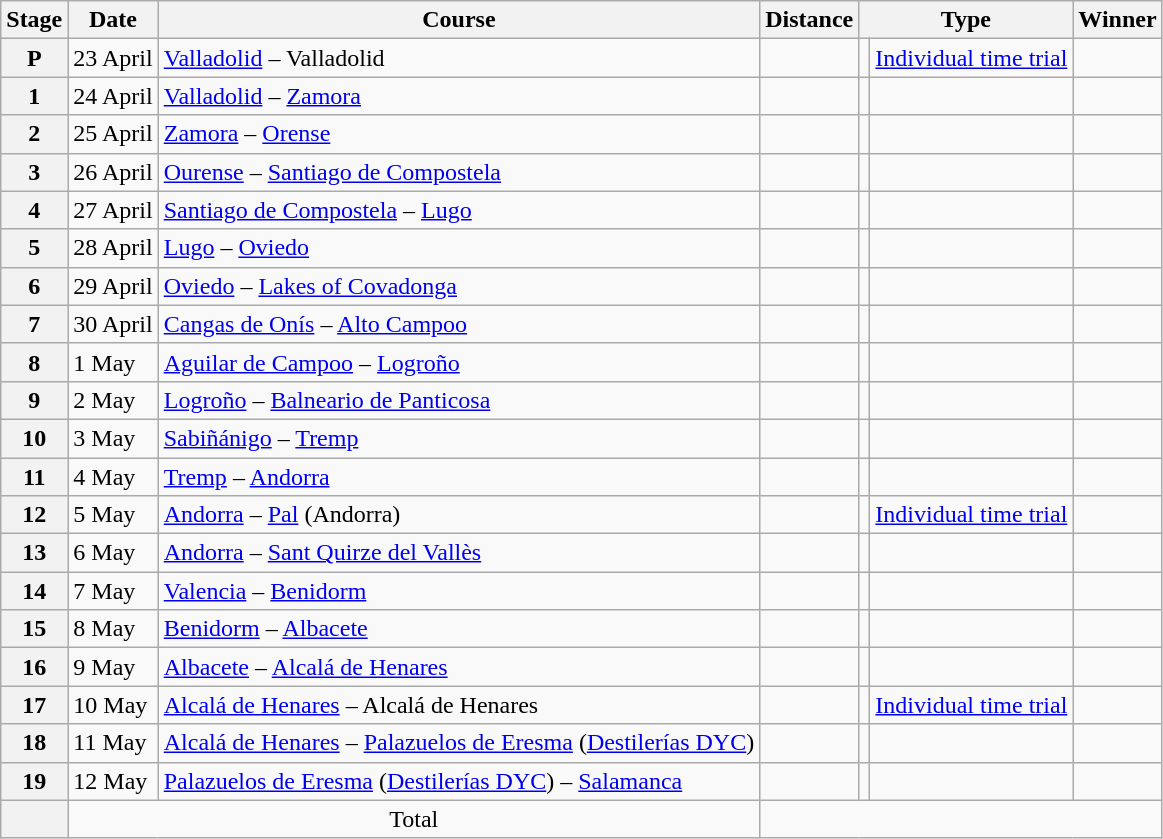<table class="wikitable">
<tr>
<th scope="col">Stage</th>
<th scope="col">Date</th>
<th scope="col">Course</th>
<th scope="col">Distance</th>
<th scope="col" colspan="2">Type</th>
<th scope="col">Winner</th>
</tr>
<tr>
<th scope="row">P</th>
<td>23 April</td>
<td><a href='#'>Valladolid</a> – Valladolid</td>
<td style="text-align:center;"></td>
<td></td>
<td><a href='#'>Individual time trial</a></td>
<td></td>
</tr>
<tr>
<th scope="row">1</th>
<td>24 April</td>
<td><a href='#'>Valladolid</a> – <a href='#'>Zamora</a></td>
<td style="text-align:center;"></td>
<td></td>
<td></td>
<td></td>
</tr>
<tr>
<th scope="row">2</th>
<td>25 April</td>
<td><a href='#'>Zamora</a> – <a href='#'>Orense</a></td>
<td style="text-align:center;"></td>
<td></td>
<td></td>
<td></td>
</tr>
<tr>
<th scope="row">3</th>
<td>26 April</td>
<td><a href='#'>Ourense</a> – <a href='#'>Santiago de Compostela</a></td>
<td style="text-align:center;"></td>
<td></td>
<td></td>
<td></td>
</tr>
<tr>
<th scope="row">4</th>
<td>27 April</td>
<td><a href='#'>Santiago de Compostela</a> – <a href='#'>Lugo</a></td>
<td style="text-align:center;"></td>
<td></td>
<td></td>
<td></td>
</tr>
<tr>
<th scope="row">5</th>
<td>28 April</td>
<td><a href='#'>Lugo</a> – <a href='#'>Oviedo</a></td>
<td style="text-align:center;"></td>
<td></td>
<td></td>
<td></td>
</tr>
<tr>
<th scope="row">6</th>
<td>29 April</td>
<td><a href='#'>Oviedo</a> – <a href='#'>Lakes of Covadonga</a></td>
<td style="text-align:center;"></td>
<td></td>
<td></td>
<td></td>
</tr>
<tr>
<th scope="row">7</th>
<td>30 April</td>
<td><a href='#'>Cangas de Onís</a> – <a href='#'>Alto Campoo</a></td>
<td style="text-align:center;"></td>
<td></td>
<td></td>
<td></td>
</tr>
<tr>
<th scope="row">8</th>
<td>1 May</td>
<td><a href='#'>Aguilar de Campoo</a> – <a href='#'>Logroño</a></td>
<td style="text-align:center;"></td>
<td></td>
<td></td>
<td></td>
</tr>
<tr>
<th scope="row">9</th>
<td>2 May</td>
<td><a href='#'>Logroño</a> – <a href='#'>Balneario de Panticosa</a></td>
<td style="text-align:center;"></td>
<td></td>
<td></td>
<td></td>
</tr>
<tr>
<th scope="row">10</th>
<td>3 May</td>
<td><a href='#'>Sabiñánigo</a> – <a href='#'>Tremp</a></td>
<td style="text-align:center;"></td>
<td></td>
<td></td>
<td></td>
</tr>
<tr>
<th scope="row">11</th>
<td>4 May</td>
<td><a href='#'>Tremp</a> – <a href='#'>Andorra</a></td>
<td style="text-align:center;"></td>
<td></td>
<td></td>
<td></td>
</tr>
<tr>
<th scope="row">12</th>
<td>5 May</td>
<td><a href='#'>Andorra</a> – <a href='#'>Pal</a> (Andorra)</td>
<td style="text-align:center;"></td>
<td></td>
<td><a href='#'>Individual time trial</a></td>
<td></td>
</tr>
<tr>
<th scope="row">13</th>
<td>6 May</td>
<td><a href='#'>Andorra</a> – <a href='#'>Sant Quirze del Vallès</a></td>
<td style="text-align:center;"></td>
<td></td>
<td></td>
<td></td>
</tr>
<tr>
<th scope="row">14</th>
<td>7 May</td>
<td><a href='#'>Valencia</a> – <a href='#'>Benidorm</a></td>
<td style="text-align:center;"></td>
<td></td>
<td></td>
<td></td>
</tr>
<tr>
<th scope="row">15</th>
<td>8 May</td>
<td><a href='#'>Benidorm</a> – <a href='#'>Albacete</a></td>
<td style="text-align:center;"></td>
<td></td>
<td></td>
<td></td>
</tr>
<tr>
<th scope="row">16</th>
<td>9 May</td>
<td><a href='#'>Albacete</a> – <a href='#'>Alcalá de Henares</a></td>
<td style="text-align:center;"></td>
<td></td>
<td></td>
<td></td>
</tr>
<tr>
<th scope="row">17</th>
<td>10 May</td>
<td><a href='#'>Alcalá de Henares</a> – Alcalá de Henares</td>
<td style="text-align:center;"></td>
<td></td>
<td><a href='#'>Individual time trial</a></td>
<td></td>
</tr>
<tr>
<th scope="row">18</th>
<td>11 May</td>
<td><a href='#'>Alcalá de Henares</a> – <a href='#'>Palazuelos de Eresma</a> (<a href='#'>Destilerías DYC</a>)</td>
<td style="text-align:center;"></td>
<td></td>
<td></td>
<td></td>
</tr>
<tr>
<th scope="row">19</th>
<td>12 May</td>
<td><a href='#'>Palazuelos de Eresma</a> (<a href='#'>Destilerías DYC</a>) – <a href='#'>Salamanca</a></td>
<td style="text-align:center;"></td>
<td></td>
<td></td>
<td></td>
</tr>
<tr>
<th scope="row"></th>
<td colspan="2" style="text-align:center">Total</td>
<td colspan="4" style="text-align:center"></td>
</tr>
</table>
